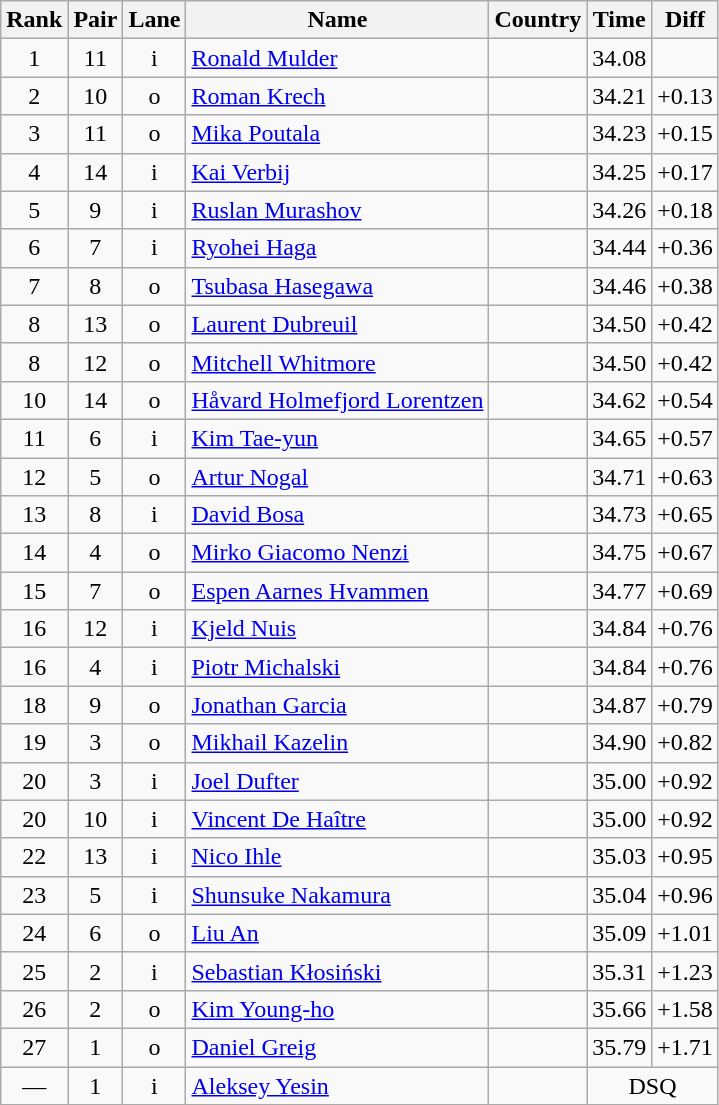<table class="wikitable sortable" style="text-align:center">
<tr>
<th>Rank</th>
<th>Pair</th>
<th>Lane</th>
<th>Name</th>
<th>Country</th>
<th>Time</th>
<th>Diff</th>
</tr>
<tr>
<td>1</td>
<td>11</td>
<td>i</td>
<td align=left><a href='#'>Ronald Mulder</a></td>
<td align=left></td>
<td>34.08</td>
<td></td>
</tr>
<tr>
<td>2</td>
<td>10</td>
<td>o</td>
<td align=left><a href='#'>Roman Krech</a></td>
<td align=left></td>
<td>34.21</td>
<td>+0.13</td>
</tr>
<tr>
<td>3</td>
<td>11</td>
<td>o</td>
<td align=left><a href='#'>Mika Poutala</a></td>
<td align=left></td>
<td>34.23</td>
<td>+0.15</td>
</tr>
<tr>
<td>4</td>
<td>14</td>
<td>i</td>
<td align=left><a href='#'>Kai Verbij</a></td>
<td align=left></td>
<td>34.25</td>
<td>+0.17</td>
</tr>
<tr>
<td>5</td>
<td>9</td>
<td>i</td>
<td align=left><a href='#'>Ruslan Murashov</a></td>
<td align=left></td>
<td>34.26</td>
<td>+0.18</td>
</tr>
<tr>
<td>6</td>
<td>7</td>
<td>i</td>
<td align=left><a href='#'>Ryohei Haga</a></td>
<td align=left></td>
<td>34.44</td>
<td>+0.36</td>
</tr>
<tr>
<td>7</td>
<td>8</td>
<td>o</td>
<td align=left><a href='#'>Tsubasa Hasegawa</a></td>
<td align=left></td>
<td>34.46</td>
<td>+0.38</td>
</tr>
<tr>
<td>8</td>
<td>13</td>
<td>o</td>
<td align=left><a href='#'>Laurent Dubreuil</a></td>
<td align=left></td>
<td>34.50</td>
<td>+0.42</td>
</tr>
<tr>
<td>8</td>
<td>12</td>
<td>o</td>
<td align=left><a href='#'>Mitchell Whitmore</a></td>
<td align=left></td>
<td>34.50</td>
<td>+0.42</td>
</tr>
<tr>
<td>10</td>
<td>14</td>
<td>o</td>
<td align=left><a href='#'>Håvard Holmefjord Lorentzen</a></td>
<td align=left></td>
<td>34.62</td>
<td>+0.54</td>
</tr>
<tr>
<td>11</td>
<td>6</td>
<td>i</td>
<td align=left><a href='#'>Kim Tae-yun</a></td>
<td align=left></td>
<td>34.65</td>
<td>+0.57</td>
</tr>
<tr>
<td>12</td>
<td>5</td>
<td>o</td>
<td align=left><a href='#'>Artur Nogal</a></td>
<td align=left></td>
<td>34.71</td>
<td>+0.63</td>
</tr>
<tr>
<td>13</td>
<td>8</td>
<td>i</td>
<td align=left><a href='#'>David Bosa</a></td>
<td align=left></td>
<td>34.73</td>
<td>+0.65</td>
</tr>
<tr>
<td>14</td>
<td>4</td>
<td>o</td>
<td align=left><a href='#'>Mirko Giacomo Nenzi</a></td>
<td align=left></td>
<td>34.75</td>
<td>+0.67</td>
</tr>
<tr>
<td>15</td>
<td>7</td>
<td>o</td>
<td align=left><a href='#'>Espen Aarnes Hvammen</a></td>
<td align=left></td>
<td>34.77</td>
<td>+0.69</td>
</tr>
<tr>
<td>16</td>
<td>12</td>
<td>i</td>
<td align=left><a href='#'>Kjeld Nuis</a></td>
<td align=left></td>
<td>34.84</td>
<td>+0.76</td>
</tr>
<tr>
<td>16</td>
<td>4</td>
<td>i</td>
<td align=left><a href='#'>Piotr Michalski</a></td>
<td align=left></td>
<td>34.84</td>
<td>+0.76</td>
</tr>
<tr>
<td>18</td>
<td>9</td>
<td>o</td>
<td align=left><a href='#'>Jonathan Garcia</a></td>
<td align=left></td>
<td>34.87</td>
<td>+0.79</td>
</tr>
<tr>
<td>19</td>
<td>3</td>
<td>o</td>
<td align=left><a href='#'>Mikhail Kazelin</a></td>
<td align=left></td>
<td>34.90</td>
<td>+0.82</td>
</tr>
<tr>
<td>20</td>
<td>3</td>
<td>i</td>
<td align=left><a href='#'>Joel Dufter</a></td>
<td align=left></td>
<td>35.00</td>
<td>+0.92</td>
</tr>
<tr>
<td>20</td>
<td>10</td>
<td>i</td>
<td align=left><a href='#'>Vincent De Haître</a></td>
<td align=left></td>
<td>35.00</td>
<td>+0.92</td>
</tr>
<tr>
<td>22</td>
<td>13</td>
<td>i</td>
<td align=left><a href='#'>Nico Ihle</a></td>
<td align=left></td>
<td>35.03</td>
<td>+0.95</td>
</tr>
<tr>
<td>23</td>
<td>5</td>
<td>i</td>
<td align=left><a href='#'>Shunsuke Nakamura</a></td>
<td align=left></td>
<td>35.04</td>
<td>+0.96</td>
</tr>
<tr>
<td>24</td>
<td>6</td>
<td>o</td>
<td align=left><a href='#'>Liu An</a></td>
<td align=left></td>
<td>35.09</td>
<td>+1.01</td>
</tr>
<tr>
<td>25</td>
<td>2</td>
<td>i</td>
<td align=left><a href='#'>Sebastian Kłosiński</a></td>
<td align=left></td>
<td>35.31</td>
<td>+1.23</td>
</tr>
<tr>
<td>26</td>
<td>2</td>
<td>o</td>
<td align=left><a href='#'>Kim Young-ho</a></td>
<td align=left></td>
<td>35.66</td>
<td>+1.58</td>
</tr>
<tr>
<td>27</td>
<td>1</td>
<td>o</td>
<td align=left><a href='#'>Daniel Greig</a></td>
<td align=left></td>
<td>35.79</td>
<td>+1.71</td>
</tr>
<tr>
<td>—</td>
<td>1</td>
<td>i</td>
<td align=left><a href='#'>Aleksey Yesin</a></td>
<td align=left></td>
<td colspan=2>DSQ</td>
</tr>
</table>
